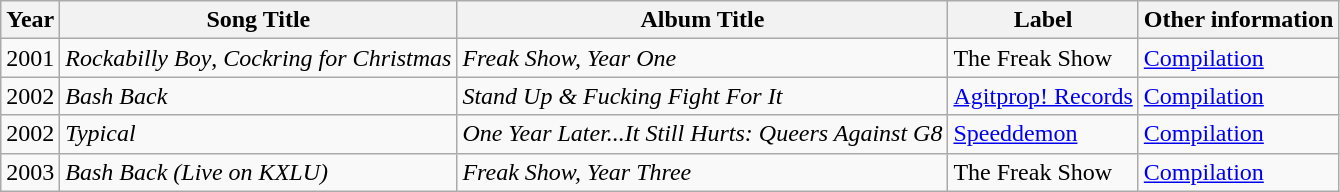<table class="wikitable">
<tr>
<th>Year</th>
<th>Song Title</th>
<th>Album Title</th>
<th>Label</th>
<th>Other information</th>
</tr>
<tr>
<td>2001</td>
<td><em>Rockabilly Boy</em>, <em>Cockring for Christmas</em></td>
<td><em>Freak Show, Year One</em></td>
<td>The Freak Show</td>
<td><a href='#'>Compilation</a></td>
</tr>
<tr>
<td>2002</td>
<td><em>Bash Back</em></td>
<td><em>Stand Up & Fucking Fight For It</em></td>
<td><a href='#'>Agitprop! Records</a></td>
<td><a href='#'>Compilation</a></td>
</tr>
<tr>
<td>2002</td>
<td><em>Typical</em></td>
<td><em>One Year Later...It Still Hurts: Queers Against G8</em></td>
<td><a href='#'>Speeddemon</a></td>
<td><a href='#'>Compilation</a></td>
</tr>
<tr>
<td>2003</td>
<td><em>Bash Back (Live on KXLU)</em></td>
<td><em>Freak Show, Year Three</em></td>
<td>The Freak Show</td>
<td><a href='#'>Compilation</a></td>
</tr>
</table>
